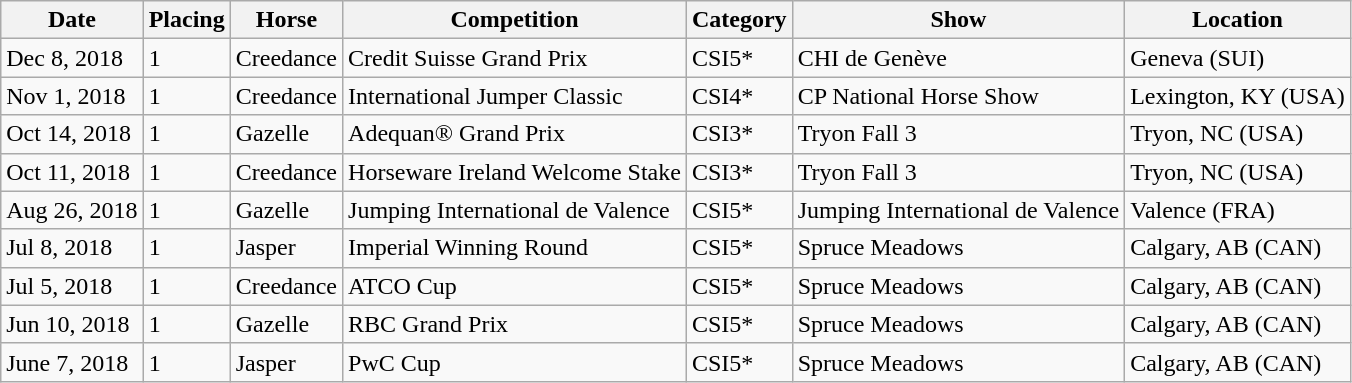<table class="wikitable">
<tr>
<th>Date</th>
<th>Placing</th>
<th>Horse</th>
<th>Competition</th>
<th>Category</th>
<th>Show</th>
<th>Location</th>
</tr>
<tr>
<td>Dec 8, 2018</td>
<td>1</td>
<td>Creedance</td>
<td>Credit Suisse Grand Prix</td>
<td>CSI5*</td>
<td>CHI de Genève</td>
<td>Geneva (SUI)</td>
</tr>
<tr>
<td>Nov 1, 2018</td>
<td>1</td>
<td>Creedance</td>
<td>International Jumper Classic</td>
<td>CSI4*</td>
<td>CP National Horse Show</td>
<td>Lexington, KY (USA)</td>
</tr>
<tr>
<td>Oct 14, 2018</td>
<td>1</td>
<td>Gazelle</td>
<td>Adequan® Grand Prix</td>
<td>CSI3*</td>
<td>Tryon Fall 3</td>
<td>Tryon, NC (USA)</td>
</tr>
<tr>
<td>Oct 11, 2018</td>
<td>1</td>
<td>Creedance</td>
<td>Horseware Ireland Welcome Stake</td>
<td>CSI3*</td>
<td>Tryon Fall 3</td>
<td>Tryon, NC (USA)</td>
</tr>
<tr>
<td>Aug 26, 2018</td>
<td>1</td>
<td>Gazelle</td>
<td>Jumping International de Valence</td>
<td>CSI5*</td>
<td>Jumping International de Valence</td>
<td>Valence (FRA)</td>
</tr>
<tr>
<td>Jul 8, 2018</td>
<td>1</td>
<td>Jasper</td>
<td>Imperial Winning Round</td>
<td>CSI5*</td>
<td>Spruce Meadows</td>
<td>Calgary, AB (CAN)</td>
</tr>
<tr>
<td>Jul 5, 2018</td>
<td>1</td>
<td>Creedance</td>
<td>ATCO Cup</td>
<td>CSI5*</td>
<td>Spruce Meadows</td>
<td>Calgary, AB (CAN)</td>
</tr>
<tr>
<td>Jun 10, 2018</td>
<td>1</td>
<td>Gazelle</td>
<td>RBC Grand Prix</td>
<td>CSI5*</td>
<td>Spruce Meadows</td>
<td>Calgary, AB (CAN)</td>
</tr>
<tr>
<td>June 7, 2018</td>
<td>1</td>
<td>Jasper</td>
<td>PwC Cup</td>
<td>CSI5*</td>
<td>Spruce Meadows</td>
<td>Calgary, AB (CAN)</td>
</tr>
</table>
